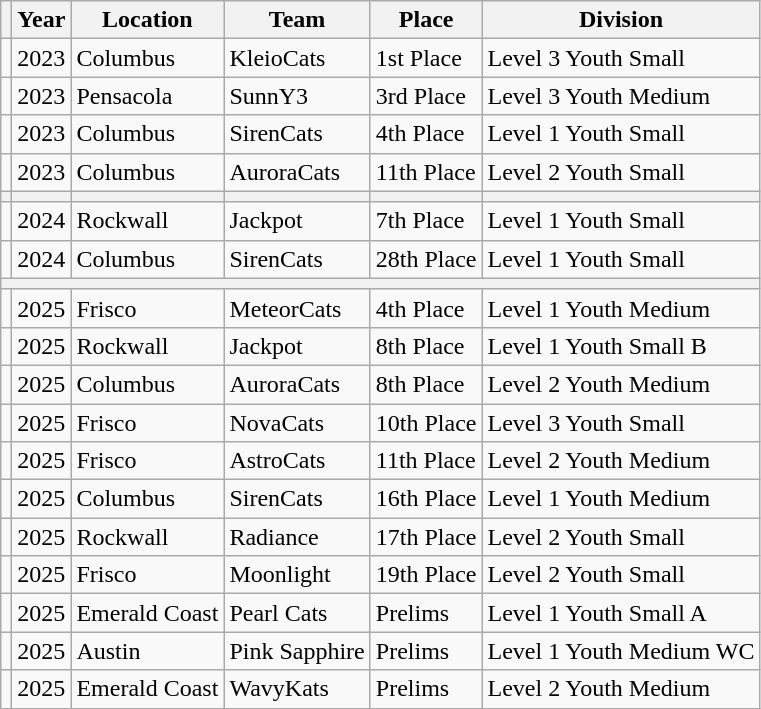<table class="wikitable">
<tr>
<th></th>
<th>Year</th>
<th>Location</th>
<th>Team</th>
<th>Place</th>
<th>Division</th>
</tr>
<tr>
<td></td>
<td>2023</td>
<td>Columbus</td>
<td>KleioCats</td>
<td>1st Place</td>
<td>Level 3 Youth Small</td>
</tr>
<tr>
<td></td>
<td>2023</td>
<td>Pensacola</td>
<td>SunnY3</td>
<td>3rd Place</td>
<td>Level 3 Youth Medium</td>
</tr>
<tr>
<td></td>
<td>2023</td>
<td>Columbus</td>
<td>SirenCats</td>
<td>4th Place</td>
<td>Level 1 Youth Small</td>
</tr>
<tr>
<td></td>
<td>2023</td>
<td>Columbus</td>
<td>AuroraCats</td>
<td>11th Place</td>
<td>Level 2 Youth Small</td>
</tr>
<tr>
<th></th>
<th></th>
<th></th>
<th></th>
<th></th>
<th></th>
</tr>
<tr>
<td></td>
<td>2024</td>
<td>Rockwall</td>
<td>Jackpot</td>
<td>7th Place</td>
<td>Level 1 Youth Small</td>
</tr>
<tr>
<td></td>
<td>2024</td>
<td>Columbus</td>
<td>SirenCats</td>
<td>28th Place</td>
<td>Level 1 Youth Small</td>
</tr>
<tr>
<th colspan="6"></th>
</tr>
<tr>
<td></td>
<td>2025</td>
<td>Frisco</td>
<td>MeteorCats</td>
<td>4th Place</td>
<td>Level 1 Youth Medium</td>
</tr>
<tr>
<td></td>
<td>2025</td>
<td>Rockwall</td>
<td>Jackpot</td>
<td>8th Place</td>
<td>Level 1 Youth Small B</td>
</tr>
<tr>
<td></td>
<td>2025</td>
<td>Columbus</td>
<td>AuroraCats</td>
<td>8th Place</td>
<td>Level 2 Youth Medium</td>
</tr>
<tr>
<td></td>
<td>2025</td>
<td>Frisco</td>
<td>NovaCats</td>
<td>10th Place</td>
<td>Level 3 Youth Small</td>
</tr>
<tr>
<td></td>
<td>2025</td>
<td>Frisco</td>
<td>AstroCats</td>
<td>11th Place</td>
<td>Level 2 Youth Medium</td>
</tr>
<tr>
<td></td>
<td>2025</td>
<td>Columbus</td>
<td>SirenCats</td>
<td>16th Place</td>
<td>Level 1 Youth Medium</td>
</tr>
<tr>
<td></td>
<td>2025</td>
<td>Rockwall</td>
<td>Radiance</td>
<td>17th Place</td>
<td>Level 2 Youth Small</td>
</tr>
<tr>
<td></td>
<td>2025</td>
<td>Frisco</td>
<td>Moonlight</td>
<td>19th Place</td>
<td>Level 2 Youth Small</td>
</tr>
<tr>
<td></td>
<td>2025</td>
<td>Emerald Coast</td>
<td>Pearl Cats</td>
<td>Prelims</td>
<td>Level 1 Youth Small A</td>
</tr>
<tr>
<td></td>
<td>2025</td>
<td>Austin</td>
<td>Pink Sapphire</td>
<td>Prelims</td>
<td>Level 1 Youth Medium WC</td>
</tr>
<tr>
<td></td>
<td>2025</td>
<td>Emerald Coast</td>
<td>WavyKats</td>
<td>Prelims</td>
<td>Level 2 Youth Medium</td>
</tr>
</table>
